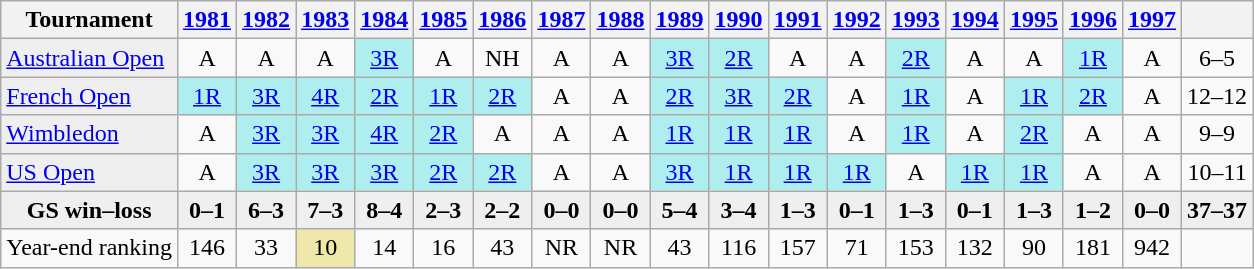<table class="wikitable">
<tr>
<th>Tournament</th>
<th><a href='#'>1981</a></th>
<th><a href='#'>1982</a></th>
<th><a href='#'>1983</a></th>
<th><a href='#'>1984</a></th>
<th><a href='#'>1985</a></th>
<th><a href='#'>1986</a></th>
<th><a href='#'>1987</a></th>
<th><a href='#'>1988</a></th>
<th><a href='#'>1989</a></th>
<th><a href='#'>1990</a></th>
<th><a href='#'>1991</a></th>
<th><a href='#'>1992</a></th>
<th><a href='#'>1993</a></th>
<th><a href='#'>1994</a></th>
<th><a href='#'>1995</a></th>
<th><a href='#'>1996</a></th>
<th><a href='#'>1997</a></th>
<th></th>
</tr>
<tr>
<td style="background:#EFEFEF;"><a href='#'>Australian Open</a></td>
<td align="center">A</td>
<td align="center">A</td>
<td align="center">A</td>
<td align="center"  style="background:#afeeee;"><a href='#'>3R</a></td>
<td align="center">A</td>
<td align="center">NH</td>
<td align="center">A</td>
<td align="center">A</td>
<td align="center"  style="background:#afeeee;"><a href='#'>3R</a></td>
<td align="center"  style="background:#afeeee;"><a href='#'>2R</a></td>
<td align="center">A</td>
<td align="center">A</td>
<td align="center"  style="background:#afeeee;"><a href='#'>2R</a></td>
<td align="center">A</td>
<td align="center">A</td>
<td align="center"  style="background:#afeeee;"><a href='#'>1R</a></td>
<td align="center">A</td>
<td align="center">6–5</td>
</tr>
<tr>
<td style="background:#EFEFEF;"><a href='#'>French Open</a></td>
<td align="center"  style="background:#afeeee;"><a href='#'>1R</a></td>
<td align="center"  style="background:#afeeee;"><a href='#'>3R</a></td>
<td align="center"  style="background:#afeeee;"><a href='#'>4R</a></td>
<td align="center"  style="background:#afeeee;"><a href='#'>2R</a></td>
<td align="center"  style="background:#afeeee;"><a href='#'>1R</a></td>
<td align="center"  style="background:#afeeee;"><a href='#'>2R</a></td>
<td align="center">A</td>
<td align="center">A</td>
<td align="center"  style="background:#afeeee;"><a href='#'>2R</a></td>
<td align="center"  style="background:#afeeee;"><a href='#'>3R</a></td>
<td align="center"  style="background:#afeeee;"><a href='#'>2R</a></td>
<td align="center">A</td>
<td align="center"  style="background:#afeeee;"><a href='#'>1R</a></td>
<td align="center">A</td>
<td align="center"  style="background:#afeeee;"><a href='#'>1R</a></td>
<td align="center"  style="background:#afeeee;"><a href='#'>2R</a></td>
<td align="center">A</td>
<td align="center">12–12</td>
</tr>
<tr>
<td style="background:#EFEFEF;"><a href='#'>Wimbledon</a></td>
<td align="center">A</td>
<td align="center"  style="background:#afeeee;"><a href='#'>3R</a></td>
<td align="center"  style="background:#afeeee;"><a href='#'>3R</a></td>
<td align="center"  style="background:#afeeee;"><a href='#'>4R</a></td>
<td align="center"  style="background:#afeeee;"><a href='#'>2R</a></td>
<td align="center">A</td>
<td align="center">A</td>
<td align="center">A</td>
<td align="center"  style="background:#afeeee;"><a href='#'>1R</a></td>
<td align="center"  style="background:#afeeee;"><a href='#'>1R</a></td>
<td align="center"  style="background:#afeeee;"><a href='#'>1R</a></td>
<td align="center">A</td>
<td align="center"  style="background:#afeeee;"><a href='#'>1R</a></td>
<td align="center">A</td>
<td align="center"  style="background:#afeeee;"><a href='#'>2R</a></td>
<td align="center">A</td>
<td align="center">A</td>
<td align="center">9–9</td>
</tr>
<tr>
<td style="background:#EFEFEF;"><a href='#'>US Open</a></td>
<td align="center">A</td>
<td align="center"  style="background:#afeeee;"><a href='#'>3R</a></td>
<td align="center"  style="background:#afeeee;"><a href='#'>3R</a></td>
<td align="center"  style="background:#afeeee;"><a href='#'>3R</a></td>
<td align="center"  style="background:#afeeee;"><a href='#'>2R</a></td>
<td align="center"  style="background:#afeeee;"><a href='#'>2R</a></td>
<td align="center">A</td>
<td align="center">A</td>
<td align="center"  style="background:#afeeee;"><a href='#'>3R</a></td>
<td align="center"  style="background:#afeeee;"><a href='#'>1R</a></td>
<td align="center"  style="background:#afeeee;"><a href='#'>1R</a></td>
<td align="center"  style="background:#afeeee;"><a href='#'>1R</a></td>
<td align="center">A</td>
<td align="center"  style="background:#afeeee;"><a href='#'>1R</a></td>
<td align="center"  style="background:#afeeee;"><a href='#'>1R</a></td>
<td align="center">A</td>
<td align="center">A</td>
<td align="center">10–11</td>
</tr>
<tr>
<th style="background:#EFEFEF;">GS win–loss</th>
<th align="center" style="background:#EFEFEF;">0–1</th>
<th align="center" style="background:#EFEFEF;">6–3</th>
<th align="center" style="background:#EFEFEF;">7–3</th>
<th align="center" style="background:#EFEFEF;">8–4</th>
<th align="center" style="background:#EFEFEF;">2–3</th>
<th align="center" style="background:#EFEFEF;">2–2</th>
<th align="center" style="background:#EFEFEF;">0–0</th>
<th align="center" style="background:#EFEFEF;">0–0</th>
<th align="center" style="background:#EFEFEF;">5–4</th>
<th align="center" style="background:#EFEFEF;">3–4</th>
<th align="center" style="background:#EFEFEF;">1–3</th>
<th align="center" style="background:#EFEFEF;">0–1</th>
<th align="center" style="background:#EFEFEF;">1–3</th>
<th align="center" style="background:#EFEFEF;">0–1</th>
<th align="center" style="background:#EFEFEF;">1–3</th>
<th align="center" style="background:#EFEFEF;">1–2</th>
<th align="center" style="background:#EFEFEF;">0–0</th>
<th align="center" style="background:#EFEFEF;">37–37</th>
</tr>
<tr>
<td align=left>Year-end ranking</td>
<td align="center">146</td>
<td align="center">33</td>
<td align="center" bgcolor=EEE8AA>10</td>
<td align="center">14</td>
<td align="center">16</td>
<td align="center">43</td>
<td align="center">NR</td>
<td align="center">NR</td>
<td align="center">43</td>
<td align="center">116</td>
<td align="center">157</td>
<td align="center">71</td>
<td align="center">153</td>
<td align="center">132</td>
<td align="center">90</td>
<td align="center">181</td>
<td align="center">942</td>
</tr>
</table>
